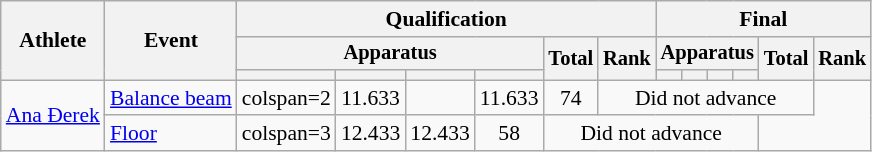<table class="wikitable" style="font-size:90%">
<tr>
<th rowspan=3>Athlete</th>
<th rowspan=3>Event</th>
<th colspan=6>Qualification</th>
<th colspan=6>Final</th>
</tr>
<tr style="font-size:95%">
<th colspan=4>Apparatus</th>
<th rowspan=2>Total</th>
<th rowspan=2>Rank</th>
<th colspan=4>Apparatus</th>
<th rowspan=2>Total</th>
<th rowspan=2>Rank</th>
</tr>
<tr style="font-size:95%">
<th></th>
<th></th>
<th></th>
<th></th>
<th></th>
<th></th>
<th></th>
<th></th>
</tr>
<tr align=center>
<td align=left rowspan=2><a href='#'>Ana Đerek</a></td>
<td align=left><a href='#'>Balance beam</a></td>
<td>colspan=2 </td>
<td>11.633</td>
<td></td>
<td>11.633</td>
<td>74</td>
<td colspan=6>Did not advance</td>
</tr>
<tr align=center>
<td align=left><a href='#'>Floor</a></td>
<td>colspan=3 </td>
<td>12.433</td>
<td>12.433</td>
<td>58</td>
<td colspan=6>Did not advance</td>
</tr>
</table>
